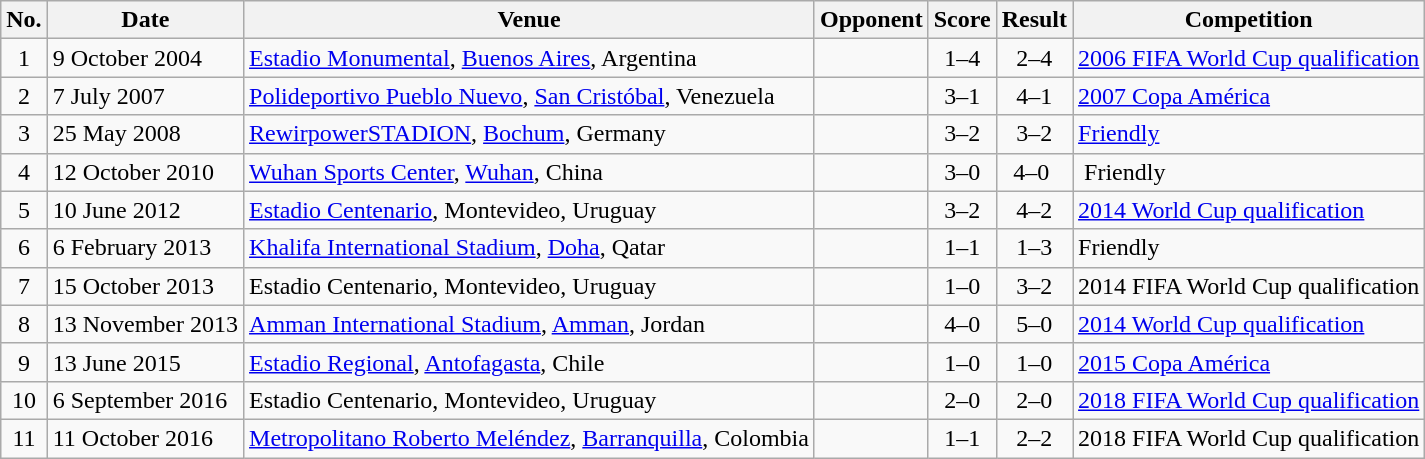<table class="wikitable sortable">
<tr>
<th scope="col">No.</th>
<th scope="col">Date</th>
<th scope="col">Venue</th>
<th scope="col">Opponent</th>
<th scope="col">Score</th>
<th scope="col">Result</th>
<th scope="col">Competition</th>
</tr>
<tr>
<td style="text-align:center">1</td>
<td>9 October 2004</td>
<td><a href='#'>Estadio Monumental</a>, <a href='#'>Buenos Aires</a>, Argentina</td>
<td></td>
<td style="text-align:center">1–4</td>
<td style="text-align:center">2–4</td>
<td><a href='#'>2006 FIFA World Cup qualification</a></td>
</tr>
<tr>
<td style="text-align:center">2</td>
<td>7 July 2007</td>
<td><a href='#'>Polideportivo Pueblo Nuevo</a>, <a href='#'>San Cristóbal</a>, Venezuela</td>
<td></td>
<td style="text-align:center">3–1</td>
<td style="text-align:center">4–1</td>
<td><a href='#'>2007 Copa América</a></td>
</tr>
<tr>
<td style="text-align:center">3</td>
<td>25 May 2008</td>
<td><a href='#'>RewirpowerSTADION</a>, <a href='#'>Bochum</a>, Germany</td>
<td></td>
<td style="text-align:center">3–2</td>
<td style="text-align:center">3–2</td>
<td><a href='#'>Friendly</a></td>
</tr>
<tr>
<td style="text-align:center">4</td>
<td>12 October 2010</td>
<td><a href='#'>Wuhan Sports Center</a>, <a href='#'>Wuhan</a>, China</td>
<td></td>
<td style="text-align:center">3–0</td>
<td style="text-align:center">4–0 </td>
<td> Friendly</td>
</tr>
<tr>
<td style="text-align:center">5</td>
<td>10 June 2012</td>
<td><a href='#'>Estadio Centenario</a>, Montevideo, Uruguay</td>
<td></td>
<td style="text-align:center">3–2</td>
<td style="text-align:center">4–2</td>
<td><a href='#'>2014 World Cup qualification</a></td>
</tr>
<tr>
<td style="text-align:center">6</td>
<td>6 February 2013</td>
<td><a href='#'>Khalifa International Stadium</a>, <a href='#'>Doha</a>, Qatar</td>
<td></td>
<td style="text-align:center">1–1</td>
<td style="text-align:center">1–3</td>
<td>Friendly</td>
</tr>
<tr>
<td style="text-align:center">7</td>
<td>15 October 2013</td>
<td>Estadio Centenario, Montevideo, Uruguay</td>
<td></td>
<td style="text-align:center">1–0</td>
<td style="text-align:center">3–2</td>
<td>2014 FIFA World Cup qualification</td>
</tr>
<tr>
<td style="text-align:center">8</td>
<td>13 November 2013</td>
<td><a href='#'>Amman International Stadium</a>, <a href='#'>Amman</a>, Jordan</td>
<td></td>
<td style="text-align:center">4–0</td>
<td style="text-align:center">5–0</td>
<td><a href='#'>2014 World Cup qualification</a></td>
</tr>
<tr>
<td style="text-align:center">9</td>
<td>13 June 2015</td>
<td><a href='#'>Estadio Regional</a>, <a href='#'>Antofagasta</a>, Chile</td>
<td></td>
<td style="text-align:center">1–0</td>
<td style="text-align:center">1–0</td>
<td><a href='#'>2015 Copa América</a></td>
</tr>
<tr>
<td style="text-align:center">10</td>
<td>6 September 2016</td>
<td>Estadio Centenario, Montevideo, Uruguay</td>
<td></td>
<td style="text-align:center">2–0</td>
<td style="text-align:center">2–0</td>
<td><a href='#'>2018 FIFA World Cup qualification</a></td>
</tr>
<tr>
<td style="text-align:center">11</td>
<td>11 October 2016</td>
<td><a href='#'>Metropolitano Roberto Meléndez</a>, <a href='#'>Barranquilla</a>, Colombia</td>
<td></td>
<td style="text-align:center">1–1</td>
<td style="text-align:center">2–2</td>
<td>2018 FIFA World Cup qualification</td>
</tr>
</table>
